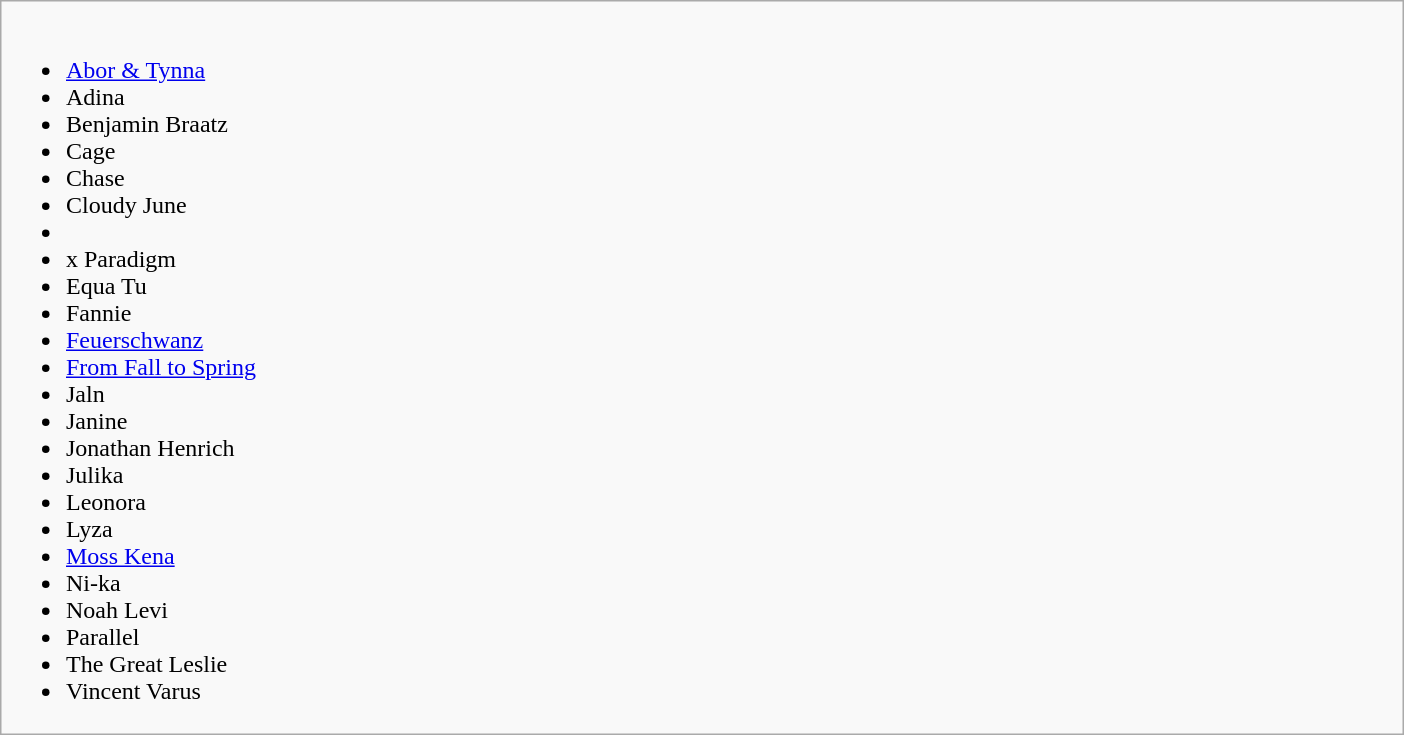<table class="wikitable collapsible" style="margin: 1em auto 1em auto;">
<tr>
<td style="width:58em"><br><ul><li><a href='#'>Abor & Tynna</a></li><li>Adina</li><li>Benjamin Braatz</li><li>Cage</li><li>Chase</li><li>Cloudy June</li><li></li><li> x Paradigm</li><li>Equa Tu</li><li>Fannie</li><li><a href='#'>Feuerschwanz</a></li><li><a href='#'>From Fall to Spring</a></li><li>Jaln</li><li>Janine</li><li>Jonathan Henrich</li><li>Julika</li><li>Leonora</li><li>Lyza</li><li><a href='#'>Moss Kena</a></li><li>Ni-ka</li><li>Noah Levi</li><li>Parallel</li><li>The Great Leslie</li><li>Vincent Varus</li></ul></td>
</tr>
</table>
